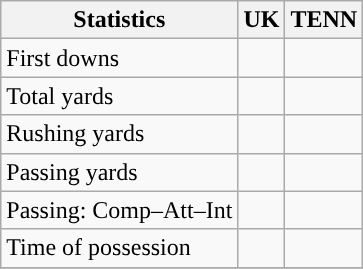<table class="wikitable" style="float: left;">
<tr>
<th>Statistics</th>
<th>UK</th>
<th>TENN</th>
</tr>
<tr>
<td>First downs</td>
<td></td>
<td></td>
</tr>
<tr>
<td>Total yards</td>
<td></td>
<td></td>
</tr>
<tr>
<td>Rushing yards</td>
<td></td>
<td></td>
</tr>
<tr>
<td>Passing yards</td>
<td></td>
<td></td>
</tr>
<tr>
<td>Passing: Comp–Att–Int</td>
<td></td>
<td></td>
</tr>
<tr>
<td>Time of possession</td>
<td></td>
<td></td>
</tr>
<tr>
</tr>
</table>
